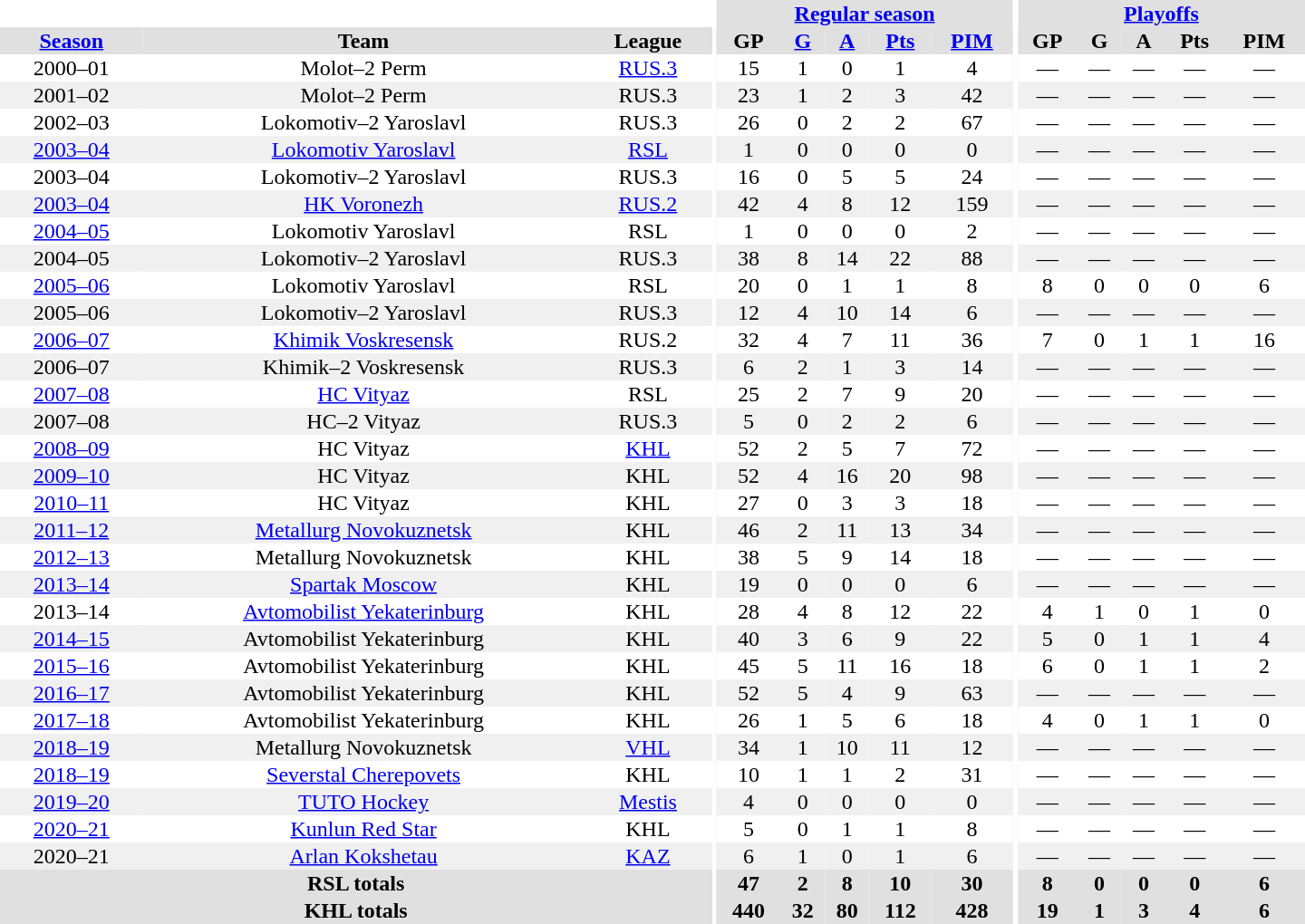<table border="0" cellpadding="1" cellspacing="0" style="text-align:center; width:60em">
<tr bgcolor="#e0e0e0">
<th colspan="3" bgcolor="#ffffff"></th>
<th rowspan="99" bgcolor="#ffffff"></th>
<th colspan="5"><a href='#'>Regular season</a></th>
<th rowspan="99" bgcolor="#ffffff"></th>
<th colspan="5"><a href='#'>Playoffs</a></th>
</tr>
<tr bgcolor="#e0e0e0">
<th><a href='#'>Season</a></th>
<th>Team</th>
<th>League</th>
<th>GP</th>
<th><a href='#'>G</a></th>
<th><a href='#'>A</a></th>
<th><a href='#'>Pts</a></th>
<th><a href='#'>PIM</a></th>
<th>GP</th>
<th>G</th>
<th>A</th>
<th>Pts</th>
<th>PIM</th>
</tr>
<tr>
<td>2000–01</td>
<td>Molot–2 Perm</td>
<td><a href='#'>RUS.3</a></td>
<td>15</td>
<td>1</td>
<td>0</td>
<td>1</td>
<td>4</td>
<td>—</td>
<td>—</td>
<td>—</td>
<td>—</td>
<td>—</td>
</tr>
<tr bgcolor="#f0f0f0">
<td>2001–02</td>
<td>Molot–2 Perm</td>
<td>RUS.3</td>
<td>23</td>
<td>1</td>
<td>2</td>
<td>3</td>
<td>42</td>
<td>—</td>
<td>—</td>
<td>—</td>
<td>—</td>
<td>—</td>
</tr>
<tr>
<td>2002–03</td>
<td>Lokomotiv–2 Yaroslavl</td>
<td>RUS.3</td>
<td>26</td>
<td>0</td>
<td>2</td>
<td>2</td>
<td>67</td>
<td>—</td>
<td>—</td>
<td>—</td>
<td>—</td>
<td>—</td>
</tr>
<tr bgcolor="#f0f0f0">
<td><a href='#'>2003–04</a></td>
<td><a href='#'>Lokomotiv Yaroslavl</a></td>
<td><a href='#'>RSL</a></td>
<td>1</td>
<td>0</td>
<td>0</td>
<td>0</td>
<td>0</td>
<td>—</td>
<td>—</td>
<td>—</td>
<td>—</td>
<td>—</td>
</tr>
<tr>
<td>2003–04</td>
<td>Lokomotiv–2 Yaroslavl</td>
<td>RUS.3</td>
<td>16</td>
<td>0</td>
<td>5</td>
<td>5</td>
<td>24</td>
<td>—</td>
<td>—</td>
<td>—</td>
<td>—</td>
<td>—</td>
</tr>
<tr bgcolor="#f0f0f0">
<td><a href='#'>2003–04</a></td>
<td><a href='#'>HK Voronezh</a></td>
<td><a href='#'>RUS.2</a></td>
<td>42</td>
<td>4</td>
<td>8</td>
<td>12</td>
<td>159</td>
<td>—</td>
<td>—</td>
<td>—</td>
<td>—</td>
<td>—</td>
</tr>
<tr>
<td><a href='#'>2004–05</a></td>
<td>Lokomotiv Yaroslavl</td>
<td>RSL</td>
<td>1</td>
<td>0</td>
<td>0</td>
<td>0</td>
<td>2</td>
<td>—</td>
<td>—</td>
<td>—</td>
<td>—</td>
<td>—</td>
</tr>
<tr bgcolor="#f0f0f0">
<td>2004–05</td>
<td>Lokomotiv–2 Yaroslavl</td>
<td>RUS.3</td>
<td>38</td>
<td>8</td>
<td>14</td>
<td>22</td>
<td>88</td>
<td>—</td>
<td>—</td>
<td>—</td>
<td>—</td>
<td>—</td>
</tr>
<tr>
<td><a href='#'>2005–06</a></td>
<td>Lokomotiv Yaroslavl</td>
<td>RSL</td>
<td>20</td>
<td>0</td>
<td>1</td>
<td>1</td>
<td>8</td>
<td>8</td>
<td>0</td>
<td>0</td>
<td>0</td>
<td>6</td>
</tr>
<tr bgcolor="#f0f0f0">
<td>2005–06</td>
<td>Lokomotiv–2 Yaroslavl</td>
<td>RUS.3</td>
<td>12</td>
<td>4</td>
<td>10</td>
<td>14</td>
<td>6</td>
<td>—</td>
<td>—</td>
<td>—</td>
<td>—</td>
<td>—</td>
</tr>
<tr>
<td><a href='#'>2006–07</a></td>
<td><a href='#'>Khimik Voskresensk</a></td>
<td>RUS.2</td>
<td>32</td>
<td>4</td>
<td>7</td>
<td>11</td>
<td>36</td>
<td>7</td>
<td>0</td>
<td>1</td>
<td>1</td>
<td>16</td>
</tr>
<tr bgcolor="#f0f0f0">
<td>2006–07</td>
<td>Khimik–2 Voskresensk</td>
<td>RUS.3</td>
<td>6</td>
<td>2</td>
<td>1</td>
<td>3</td>
<td>14</td>
<td>—</td>
<td>—</td>
<td>—</td>
<td>—</td>
<td>—</td>
</tr>
<tr>
<td><a href='#'>2007–08</a></td>
<td><a href='#'>HC Vityaz</a></td>
<td>RSL</td>
<td>25</td>
<td>2</td>
<td>7</td>
<td>9</td>
<td>20</td>
<td>—</td>
<td>—</td>
<td>—</td>
<td>—</td>
<td>—</td>
</tr>
<tr bgcolor="#f0f0f0">
<td>2007–08</td>
<td>HC–2 Vityaz</td>
<td>RUS.3</td>
<td>5</td>
<td>0</td>
<td>2</td>
<td>2</td>
<td>6</td>
<td>—</td>
<td>—</td>
<td>—</td>
<td>—</td>
<td>—</td>
</tr>
<tr>
<td><a href='#'>2008–09</a></td>
<td>HC Vityaz</td>
<td><a href='#'>KHL</a></td>
<td>52</td>
<td>2</td>
<td>5</td>
<td>7</td>
<td>72</td>
<td>—</td>
<td>—</td>
<td>—</td>
<td>—</td>
<td>—</td>
</tr>
<tr bgcolor="#f0f0f0">
<td><a href='#'>2009–10</a></td>
<td>HC Vityaz</td>
<td>KHL</td>
<td>52</td>
<td>4</td>
<td>16</td>
<td>20</td>
<td>98</td>
<td>—</td>
<td>—</td>
<td>—</td>
<td>—</td>
<td>—</td>
</tr>
<tr>
<td><a href='#'>2010–11</a></td>
<td>HC Vityaz</td>
<td>KHL</td>
<td>27</td>
<td>0</td>
<td>3</td>
<td>3</td>
<td>18</td>
<td>—</td>
<td>—</td>
<td>—</td>
<td>—</td>
<td>—</td>
</tr>
<tr bgcolor="#f0f0f0">
<td><a href='#'>2011–12</a></td>
<td><a href='#'>Metallurg Novokuznetsk</a></td>
<td>KHL</td>
<td>46</td>
<td>2</td>
<td>11</td>
<td>13</td>
<td>34</td>
<td>—</td>
<td>—</td>
<td>—</td>
<td>—</td>
<td>—</td>
</tr>
<tr>
<td><a href='#'>2012–13</a></td>
<td>Metallurg Novokuznetsk</td>
<td>KHL</td>
<td>38</td>
<td>5</td>
<td>9</td>
<td>14</td>
<td>18</td>
<td>—</td>
<td>—</td>
<td>—</td>
<td>—</td>
<td>—</td>
</tr>
<tr bgcolor="#f0f0f0">
<td><a href='#'>2013–14</a></td>
<td><a href='#'>Spartak Moscow</a></td>
<td>KHL</td>
<td>19</td>
<td>0</td>
<td>0</td>
<td>0</td>
<td>6</td>
<td>—</td>
<td>—</td>
<td>—</td>
<td>—</td>
<td>—</td>
</tr>
<tr>
<td>2013–14</td>
<td><a href='#'>Avtomobilist Yekaterinburg</a></td>
<td>KHL</td>
<td>28</td>
<td>4</td>
<td>8</td>
<td>12</td>
<td>22</td>
<td>4</td>
<td>1</td>
<td>0</td>
<td>1</td>
<td>0</td>
</tr>
<tr bgcolor="#f0f0f0">
<td><a href='#'>2014–15</a></td>
<td>Avtomobilist Yekaterinburg</td>
<td>KHL</td>
<td>40</td>
<td>3</td>
<td>6</td>
<td>9</td>
<td>22</td>
<td>5</td>
<td>0</td>
<td>1</td>
<td>1</td>
<td>4</td>
</tr>
<tr>
<td><a href='#'>2015–16</a></td>
<td>Avtomobilist Yekaterinburg</td>
<td>KHL</td>
<td>45</td>
<td>5</td>
<td>11</td>
<td>16</td>
<td>18</td>
<td>6</td>
<td>0</td>
<td>1</td>
<td>1</td>
<td>2</td>
</tr>
<tr bgcolor="#f0f0f0">
<td><a href='#'>2016–17</a></td>
<td>Avtomobilist Yekaterinburg</td>
<td>KHL</td>
<td>52</td>
<td>5</td>
<td>4</td>
<td>9</td>
<td>63</td>
<td>—</td>
<td>—</td>
<td>—</td>
<td>—</td>
<td>—</td>
</tr>
<tr>
<td><a href='#'>2017–18</a></td>
<td>Avtomobilist Yekaterinburg</td>
<td>KHL</td>
<td>26</td>
<td>1</td>
<td>5</td>
<td>6</td>
<td>18</td>
<td>4</td>
<td>0</td>
<td>1</td>
<td>1</td>
<td>0</td>
</tr>
<tr bgcolor="#f0f0f0">
<td><a href='#'>2018–19</a></td>
<td>Metallurg Novokuznetsk</td>
<td><a href='#'>VHL</a></td>
<td>34</td>
<td>1</td>
<td>10</td>
<td>11</td>
<td>12</td>
<td>—</td>
<td>—</td>
<td>—</td>
<td>—</td>
<td>—</td>
</tr>
<tr>
<td><a href='#'>2018–19</a></td>
<td><a href='#'>Severstal Cherepovets</a></td>
<td>KHL</td>
<td>10</td>
<td>1</td>
<td>1</td>
<td>2</td>
<td>31</td>
<td>—</td>
<td>—</td>
<td>—</td>
<td>—</td>
<td>—</td>
</tr>
<tr bgcolor="#f0f0f0">
<td><a href='#'>2019–20</a></td>
<td><a href='#'>TUTO Hockey</a></td>
<td><a href='#'>Mestis</a></td>
<td>4</td>
<td>0</td>
<td>0</td>
<td>0</td>
<td>0</td>
<td>—</td>
<td>—</td>
<td>—</td>
<td>—</td>
<td>—</td>
</tr>
<tr>
<td><a href='#'>2020–21</a></td>
<td><a href='#'>Kunlun Red Star</a></td>
<td>KHL</td>
<td>5</td>
<td>0</td>
<td>1</td>
<td>1</td>
<td>8</td>
<td>—</td>
<td>—</td>
<td>—</td>
<td>—</td>
<td>—</td>
</tr>
<tr bgcolor="#f0f0f0">
<td>2020–21</td>
<td><a href='#'>Arlan Kokshetau</a></td>
<td><a href='#'>KAZ</a></td>
<td>6</td>
<td>1</td>
<td>0</td>
<td>1</td>
<td>6</td>
<td>—</td>
<td>—</td>
<td>—</td>
<td>—</td>
<td>—</td>
</tr>
<tr bgcolor="#e0e0e0">
<th colspan="3">RSL totals</th>
<th>47</th>
<th>2</th>
<th>8</th>
<th>10</th>
<th>30</th>
<th>8</th>
<th>0</th>
<th>0</th>
<th>0</th>
<th>6</th>
</tr>
<tr bgcolor="#e0e0e0">
<th colspan="3">KHL totals</th>
<th>440</th>
<th>32</th>
<th>80</th>
<th>112</th>
<th>428</th>
<th>19</th>
<th>1</th>
<th>3</th>
<th>4</th>
<th>6</th>
</tr>
</table>
